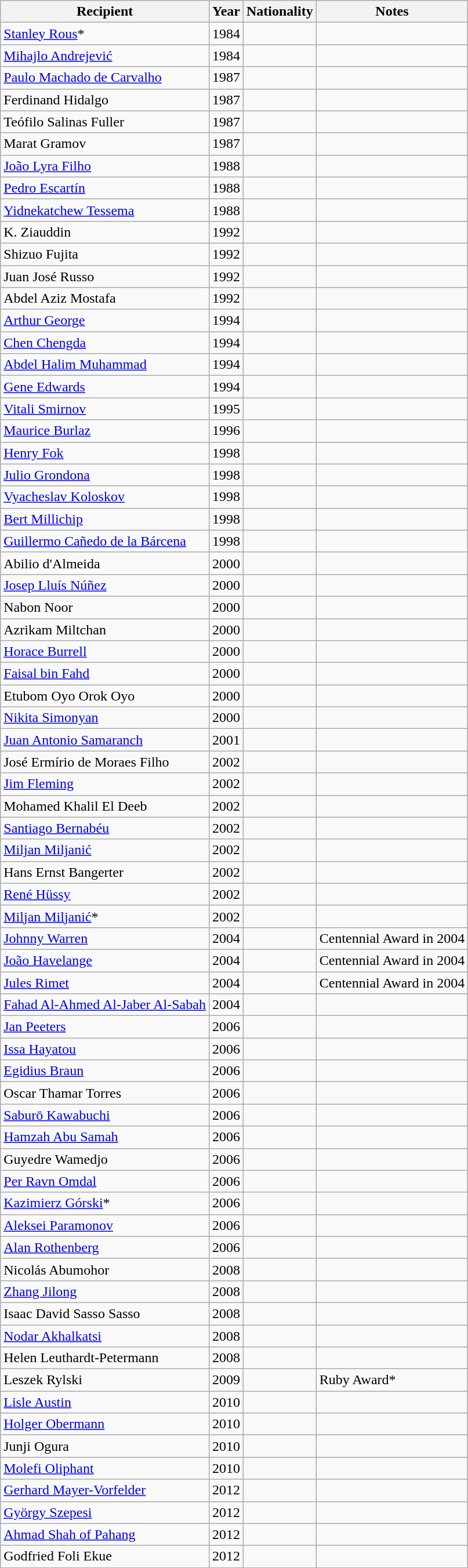<table class="wikitable sortable">
<tr>
<th>Recipient</th>
<th>Year</th>
<th>Nationality</th>
<th>Notes</th>
</tr>
<tr>
<td><a href='#'>Stanley Rous</a>*</td>
<td>1984</td>
<td></td>
<td></td>
</tr>
<tr>
<td><a href='#'>Mihajlo Andrejević</a></td>
<td>1984</td>
<td></td>
<td></td>
</tr>
<tr>
<td><a href='#'>Paulo Machado de Carvalho</a></td>
<td>1987</td>
<td></td>
<td></td>
</tr>
<tr>
<td>Ferdinand Hidalgo</td>
<td>1987</td>
<td></td>
<td></td>
</tr>
<tr>
<td>Teófilo Salinas Fuller</td>
<td>1987</td>
<td></td>
<td></td>
</tr>
<tr>
<td>Marat Gramov</td>
<td>1987</td>
<td></td>
<td></td>
</tr>
<tr>
<td><a href='#'>João Lyra Filho</a></td>
<td>1988</td>
<td></td>
<td></td>
</tr>
<tr>
<td><a href='#'>Pedro Escartín</a></td>
<td>1988</td>
<td></td>
<td></td>
</tr>
<tr>
<td><a href='#'>Yidnekatchew Tessema</a></td>
<td>1988</td>
<td></td>
<td></td>
</tr>
<tr>
<td>K. Ziauddin</td>
<td>1992</td>
<td></td>
<td></td>
</tr>
<tr>
<td>Shizuo Fujita</td>
<td>1992</td>
<td></td>
<td></td>
</tr>
<tr>
<td>Juan José Russo</td>
<td>1992</td>
<td></td>
<td></td>
</tr>
<tr>
<td>Abdel Aziz Mostafa</td>
<td>1992</td>
<td></td>
<td></td>
</tr>
<tr>
<td><a href='#'>Arthur George</a></td>
<td>1994</td>
<td></td>
<td></td>
</tr>
<tr>
<td><a href='#'>Chen Chengda</a></td>
<td>1994</td>
<td></td>
<td></td>
</tr>
<tr>
<td><a href='#'>Abdel Halim Muhammad</a></td>
<td>1994</td>
<td></td>
<td></td>
</tr>
<tr>
<td><a href='#'>Gene Edwards</a></td>
<td>1994</td>
<td></td>
<td></td>
</tr>
<tr>
<td><a href='#'>Vitali Smirnov</a></td>
<td>1995</td>
<td></td>
<td></td>
</tr>
<tr>
<td><a href='#'>Maurice Burlaz</a></td>
<td>1996</td>
<td></td>
<td></td>
</tr>
<tr>
<td><a href='#'>Henry Fok</a></td>
<td>1998</td>
<td></td>
<td></td>
</tr>
<tr>
<td><a href='#'>Julio Grondona</a></td>
<td>1998</td>
<td></td>
<td></td>
</tr>
<tr>
<td><a href='#'>Vyacheslav Koloskov</a></td>
<td>1998</td>
<td></td>
<td></td>
</tr>
<tr>
<td><a href='#'>Bert Millichip</a></td>
<td>1998</td>
<td></td>
<td></td>
</tr>
<tr>
<td><a href='#'>Guillermo Cañedo de la Bárcena</a></td>
<td>1998</td>
<td></td>
<td></td>
</tr>
<tr>
<td>Abilio d'Almeida</td>
<td>2000</td>
<td></td>
<td></td>
</tr>
<tr>
<td><a href='#'>Josep Lluís Núñez</a></td>
<td>2000</td>
<td></td>
<td></td>
</tr>
<tr>
<td>Nabon Noor</td>
<td>2000</td>
<td></td>
<td></td>
</tr>
<tr>
<td>Azrikam Miltchan</td>
<td>2000</td>
<td></td>
<td></td>
</tr>
<tr>
<td><a href='#'>Horace Burrell</a></td>
<td>2000</td>
<td></td>
<td></td>
</tr>
<tr>
<td><a href='#'>Faisal bin Fahd</a></td>
<td>2000</td>
<td></td>
<td></td>
</tr>
<tr>
<td>Etubom Oyo Orok Oyo</td>
<td>2000</td>
<td></td>
<td></td>
</tr>
<tr>
<td><a href='#'>Nikita Simonyan</a></td>
<td>2000</td>
<td></td>
<td></td>
</tr>
<tr>
<td><a href='#'>Juan Antonio Samaranch</a></td>
<td>2001</td>
<td></td>
<td></td>
</tr>
<tr>
<td>José Ermírio de Moraes Filho</td>
<td>2002</td>
<td></td>
<td></td>
</tr>
<tr>
<td><a href='#'>Jim Fleming</a></td>
<td>2002</td>
<td></td>
<td></td>
</tr>
<tr>
<td>Mohamed Khalil El Deeb</td>
<td>2002</td>
<td></td>
<td></td>
</tr>
<tr>
<td><a href='#'>Santiago Bernabéu</a></td>
<td>2002</td>
<td></td>
<td></td>
</tr>
<tr>
<td><a href='#'>Miljan Miljanić</a></td>
<td>2002</td>
<td></td>
<td></td>
</tr>
<tr>
<td>Hans Ernst Bangerter</td>
<td>2002</td>
<td></td>
<td></td>
</tr>
<tr>
<td><a href='#'>René Hüssy</a></td>
<td>2002</td>
<td></td>
<td></td>
</tr>
<tr>
<td><a href='#'>Miljan Miljanić</a>*</td>
<td>2002</td>
<td></td>
<td></td>
</tr>
<tr>
<td><a href='#'>Johnny Warren</a></td>
<td>2004</td>
<td></td>
<td>Centennial Award in 2004</td>
</tr>
<tr>
<td><a href='#'>João Havelange</a></td>
<td>2004</td>
<td></td>
<td>Centennial Award in 2004</td>
</tr>
<tr>
<td><a href='#'>Jules Rimet</a></td>
<td>2004</td>
<td></td>
<td>Centennial Award in 2004</td>
</tr>
<tr>
<td><a href='#'>Fahad Al-Ahmed Al-Jaber Al-Sabah</a></td>
<td>2004</td>
<td></td>
<td></td>
</tr>
<tr>
<td><a href='#'>Jan Peeters</a></td>
<td>2006</td>
<td></td>
<td></td>
</tr>
<tr>
<td><a href='#'>Issa Hayatou</a></td>
<td>2006</td>
<td></td>
<td></td>
</tr>
<tr>
<td><a href='#'>Egidius Braun</a></td>
<td>2006</td>
<td></td>
<td></td>
</tr>
<tr>
<td>Oscar Thamar Torres</td>
<td>2006</td>
<td></td>
<td></td>
</tr>
<tr>
<td><a href='#'>Saburō Kawabuchi</a></td>
<td>2006</td>
<td></td>
<td></td>
</tr>
<tr>
<td><a href='#'>Hamzah Abu Samah</a></td>
<td>2006</td>
<td></td>
<td></td>
</tr>
<tr>
<td>Guyedre Wamedjo</td>
<td>2006</td>
<td></td>
<td></td>
</tr>
<tr>
<td><a href='#'>Per Ravn Omdal</a></td>
<td>2006</td>
<td></td>
<td></td>
</tr>
<tr>
<td><a href='#'>Kazimierz Górski</a>*</td>
<td>2006</td>
<td></td>
<td></td>
</tr>
<tr>
<td><a href='#'>Aleksei Paramonov</a></td>
<td>2006</td>
<td></td>
<td></td>
</tr>
<tr>
<td><a href='#'>Alan Rothenberg</a></td>
<td>2006</td>
<td></td>
<td></td>
</tr>
<tr>
<td>Nicolás Abumohor</td>
<td>2008</td>
<td></td>
<td></td>
</tr>
<tr>
<td><a href='#'>Zhang Jilong</a></td>
<td>2008</td>
<td></td>
<td></td>
</tr>
<tr>
<td>Isaac David Sasso Sasso</td>
<td>2008</td>
<td></td>
<td></td>
</tr>
<tr>
<td><a href='#'>Nodar Akhalkatsi</a></td>
<td>2008</td>
<td></td>
<td></td>
</tr>
<tr>
<td>Helen Leuthardt-Petermann</td>
<td>2008</td>
<td></td>
<td></td>
</tr>
<tr>
<td>Leszek Rylski</td>
<td>2009</td>
<td></td>
<td>Ruby Award* </td>
</tr>
<tr>
<td><a href='#'>Lisle Austin</a></td>
<td>2010</td>
<td></td>
<td></td>
</tr>
<tr>
<td><a href='#'>Holger Obermann</a></td>
<td>2010</td>
<td></td>
<td></td>
</tr>
<tr>
<td>Junji Ogura</td>
<td>2010</td>
<td></td>
<td></td>
</tr>
<tr>
<td><a href='#'>Molefi Oliphant</a></td>
<td>2010</td>
<td></td>
<td></td>
</tr>
<tr>
<td><a href='#'>Gerhard Mayer-Vorfelder</a></td>
<td>2012</td>
<td></td>
<td></td>
</tr>
<tr>
<td><a href='#'>György Szepesi</a></td>
<td>2012</td>
<td></td>
<td></td>
</tr>
<tr>
<td><a href='#'>Ahmad Shah of Pahang</a></td>
<td>2012</td>
<td></td>
<td></td>
</tr>
<tr>
<td>Godfried Foli Ekue</td>
<td>2012</td>
<td></td>
<td></td>
</tr>
</table>
